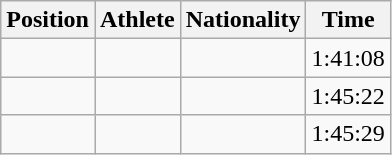<table class="wikitable sortable">
<tr>
<th scope="col">Position</th>
<th scope="col">Athlete</th>
<th scope="col">Nationality</th>
<th scope="col">Time</th>
</tr>
<tr>
<td align=center></td>
<td></td>
<td></td>
<td>1:41:08</td>
</tr>
<tr>
<td align=center></td>
<td></td>
<td></td>
<td>1:45:22</td>
</tr>
<tr>
<td align=center></td>
<td></td>
<td></td>
<td>1:45:29</td>
</tr>
</table>
